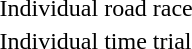<table>
<tr>
<td>Individual road race</td>
<td></td>
<td></td>
<td></td>
</tr>
<tr>
<td>Individual time trial</td>
<td></td>
<td></td>
<td></td>
</tr>
</table>
